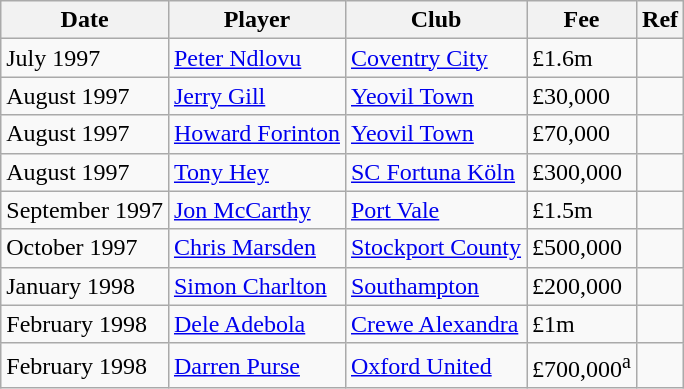<table class="wikitable" style="text-align: left">
<tr>
<th>Date</th>
<th>Player</th>
<th>Club</th>
<th>Fee</th>
<th>Ref</th>
</tr>
<tr>
<td>July 1997</td>
<td><a href='#'>Peter Ndlovu</a></td>
<td><a href='#'>Coventry City</a></td>
<td>£1.6m</td>
<td style="text-align: center"></td>
</tr>
<tr>
<td>August 1997</td>
<td><a href='#'>Jerry Gill</a></td>
<td><a href='#'>Yeovil Town</a></td>
<td>£30,000</td>
<td style="text-align: center"></td>
</tr>
<tr>
<td>August 1997</td>
<td><a href='#'>Howard Forinton</a></td>
<td><a href='#'>Yeovil Town</a></td>
<td>£70,000</td>
<td style="text-align: center"></td>
</tr>
<tr>
<td>August 1997</td>
<td><a href='#'>Tony Hey</a></td>
<td><a href='#'>SC Fortuna Köln</a></td>
<td>£300,000</td>
<td style="text-align: center"></td>
</tr>
<tr>
<td>September 1997</td>
<td><a href='#'>Jon McCarthy</a></td>
<td><a href='#'>Port Vale</a></td>
<td>£1.5m</td>
<td></td>
</tr>
<tr>
<td>October 1997</td>
<td><a href='#'>Chris Marsden</a></td>
<td><a href='#'>Stockport County</a></td>
<td>£500,000</td>
<td></td>
</tr>
<tr>
<td>January 1998</td>
<td><a href='#'>Simon Charlton</a></td>
<td><a href='#'>Southampton</a></td>
<td>£200,000</td>
<td></td>
</tr>
<tr>
<td>February 1998</td>
<td><a href='#'>Dele Adebola</a></td>
<td><a href='#'>Crewe Alexandra</a></td>
<td>£1m</td>
<td></td>
</tr>
<tr>
<td>February 1998</td>
<td><a href='#'>Darren Purse</a></td>
<td><a href='#'>Oxford United</a></td>
<td>£700,000<sup>a</sup></td>
<td style="text-align: center"></td>
</tr>
</table>
